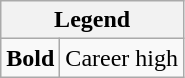<table class="wikitable">
<tr>
<th colspan="2">Legend</th>
</tr>
<tr>
<td><strong>Bold</strong></td>
<td>Career high</td>
</tr>
</table>
